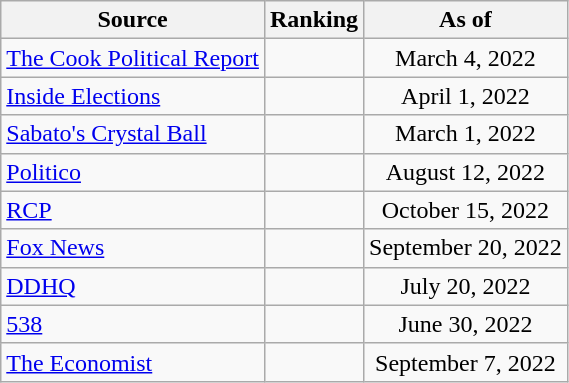<table class="wikitable" style="text-align:center">
<tr>
<th>Source</th>
<th>Ranking</th>
<th>As of</th>
</tr>
<tr>
<td align=left><a href='#'>The Cook Political Report</a></td>
<td></td>
<td>March 4, 2022</td>
</tr>
<tr>
<td align=left><a href='#'>Inside Elections</a></td>
<td></td>
<td>April 1, 2022</td>
</tr>
<tr>
<td align=left><a href='#'>Sabato's Crystal Ball</a></td>
<td></td>
<td>March 1, 2022</td>
</tr>
<tr>
<td align="left"><a href='#'>Politico</a></td>
<td></td>
<td>August 12, 2022</td>
</tr>
<tr>
<td align="left"><a href='#'>RCP</a></td>
<td></td>
<td>October 15, 2022</td>
</tr>
<tr>
<td align=left><a href='#'>Fox News</a></td>
<td></td>
<td>September 20, 2022</td>
</tr>
<tr>
<td align="left"><a href='#'>DDHQ</a></td>
<td></td>
<td>July 20, 2022</td>
</tr>
<tr>
<td align="left"><a href='#'>538</a></td>
<td></td>
<td>June 30, 2022</td>
</tr>
<tr>
<td align="left"><a href='#'>The Economist</a></td>
<td></td>
<td>September 7, 2022</td>
</tr>
</table>
